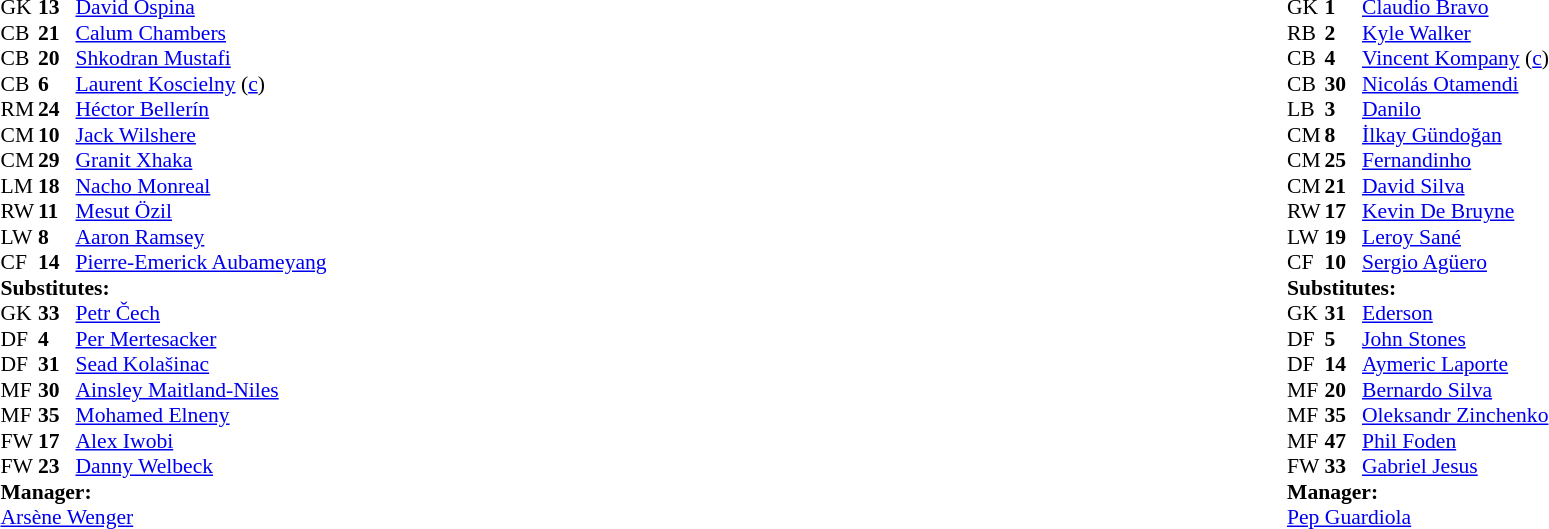<table width="100%">
<tr>
<td valign="top" width="40%"><br><table style="font-size:90%" cellspacing="0" cellpadding="0">
<tr>
<th width=25></th>
<th width=25></th>
</tr>
<tr>
<td>GK</td>
<td><strong>13</strong></td>
<td> <a href='#'>David Ospina</a></td>
</tr>
<tr>
<td>CB</td>
<td><strong>21</strong></td>
<td> <a href='#'>Calum Chambers</a></td>
<td></td>
<td></td>
</tr>
<tr>
<td>CB</td>
<td><strong>20</strong></td>
<td> <a href='#'>Shkodran Mustafi</a></td>
</tr>
<tr>
<td>CB</td>
<td><strong>6</strong></td>
<td> <a href='#'>Laurent Koscielny</a> (<a href='#'>c</a>)</td>
</tr>
<tr>
<td>RM</td>
<td><strong>24</strong></td>
<td> <a href='#'>Héctor Bellerín</a></td>
<td></td>
</tr>
<tr>
<td>CM</td>
<td><strong>10</strong></td>
<td> <a href='#'>Jack Wilshere</a></td>
<td></td>
</tr>
<tr>
<td>CM</td>
<td><strong>29</strong></td>
<td> <a href='#'>Granit Xhaka</a></td>
</tr>
<tr>
<td>LM</td>
<td><strong>18</strong></td>
<td> <a href='#'>Nacho Monreal</a></td>
<td></td>
<td></td>
</tr>
<tr>
<td>RW</td>
<td><strong>11</strong></td>
<td> <a href='#'>Mesut Özil</a></td>
</tr>
<tr>
<td>LW</td>
<td><strong>8</strong></td>
<td> <a href='#'>Aaron Ramsey</a></td>
<td></td>
<td></td>
</tr>
<tr>
<td>CF</td>
<td><strong>14</strong></td>
<td> <a href='#'>Pierre-Emerick Aubameyang</a></td>
</tr>
<tr>
<td colspan=3><strong>Substitutes:</strong></td>
</tr>
<tr>
<td>GK</td>
<td><strong>33</strong></td>
<td> <a href='#'>Petr Čech</a></td>
</tr>
<tr>
<td>DF</td>
<td><strong>4</strong></td>
<td> <a href='#'>Per Mertesacker</a></td>
</tr>
<tr>
<td>DF</td>
<td><strong>31</strong></td>
<td> <a href='#'>Sead Kolašinac</a></td>
<td></td>
<td></td>
</tr>
<tr>
<td>MF</td>
<td><strong>30</strong></td>
<td> <a href='#'>Ainsley Maitland-Niles</a></td>
</tr>
<tr>
<td>MF</td>
<td><strong>35</strong></td>
<td> <a href='#'>Mohamed Elneny</a></td>
</tr>
<tr>
<td>FW</td>
<td><strong>17</strong></td>
<td> <a href='#'>Alex Iwobi</a></td>
<td></td>
<td></td>
</tr>
<tr>
<td>FW</td>
<td><strong>23</strong></td>
<td> <a href='#'>Danny Welbeck</a></td>
<td></td>
<td></td>
</tr>
<tr>
<td colspan=3><strong>Manager:</strong></td>
</tr>
<tr>
<td colspan=3> <a href='#'>Arsène Wenger</a></td>
</tr>
</table>
</td>
<td valign="top"></td>
<td valign="top" width="50%"><br><table style="font-size:90%; margin:auto" cellspacing="0" cellpadding="0">
<tr>
<th width=25></th>
<th width=25></th>
</tr>
<tr>
<td>GK</td>
<td><strong>1</strong></td>
<td> <a href='#'>Claudio Bravo</a></td>
</tr>
<tr>
<td>RB</td>
<td><strong>2</strong></td>
<td> <a href='#'>Kyle Walker</a></td>
</tr>
<tr>
<td>CB</td>
<td><strong>4</strong></td>
<td> <a href='#'>Vincent Kompany</a> (<a href='#'>c</a>)</td>
<td></td>
</tr>
<tr>
<td>CB</td>
<td><strong>30</strong></td>
<td> <a href='#'>Nicolás Otamendi</a></td>
</tr>
<tr>
<td>LB</td>
<td><strong>3</strong></td>
<td> <a href='#'>Danilo</a></td>
</tr>
<tr>
<td>CM</td>
<td><strong>8</strong></td>
<td> <a href='#'>İlkay Gündoğan</a></td>
</tr>
<tr>
<td>CM</td>
<td><strong>25</strong></td>
<td> <a href='#'>Fernandinho</a></td>
<td></td>
<td></td>
</tr>
<tr>
<td>CM</td>
<td><strong>21</strong></td>
<td> <a href='#'>David Silva</a></td>
</tr>
<tr>
<td>RW</td>
<td><strong>17</strong></td>
<td> <a href='#'>Kevin De Bruyne</a></td>
</tr>
<tr>
<td>LW</td>
<td><strong>19</strong></td>
<td> <a href='#'>Leroy Sané</a></td>
<td></td>
<td></td>
</tr>
<tr>
<td>CF</td>
<td><strong>10</strong></td>
<td> <a href='#'>Sergio Agüero</a></td>
<td></td>
<td></td>
</tr>
<tr>
<td colspan=3><strong>Substitutes:</strong></td>
</tr>
<tr>
<td>GK</td>
<td><strong>31</strong></td>
<td> <a href='#'>Ederson</a></td>
</tr>
<tr>
<td>DF</td>
<td><strong>5</strong></td>
<td> <a href='#'>John Stones</a></td>
</tr>
<tr>
<td>DF</td>
<td><strong>14</strong></td>
<td> <a href='#'>Aymeric Laporte</a></td>
</tr>
<tr>
<td>MF</td>
<td><strong>20</strong></td>
<td> <a href='#'>Bernardo Silva</a></td>
<td></td>
<td></td>
</tr>
<tr>
<td>MF</td>
<td><strong>35</strong></td>
<td> <a href='#'>Oleksandr Zinchenko</a></td>
</tr>
<tr>
<td>MF</td>
<td><strong>47</strong></td>
<td> <a href='#'>Phil Foden</a></td>
<td></td>
<td></td>
</tr>
<tr>
<td>FW</td>
<td><strong>33</strong></td>
<td> <a href='#'>Gabriel Jesus</a></td>
<td></td>
<td></td>
</tr>
<tr>
<td colspan=3><strong>Manager:</strong></td>
</tr>
<tr>
<td colspan=3> <a href='#'>Pep Guardiola</a></td>
</tr>
</table>
</td>
</tr>
</table>
